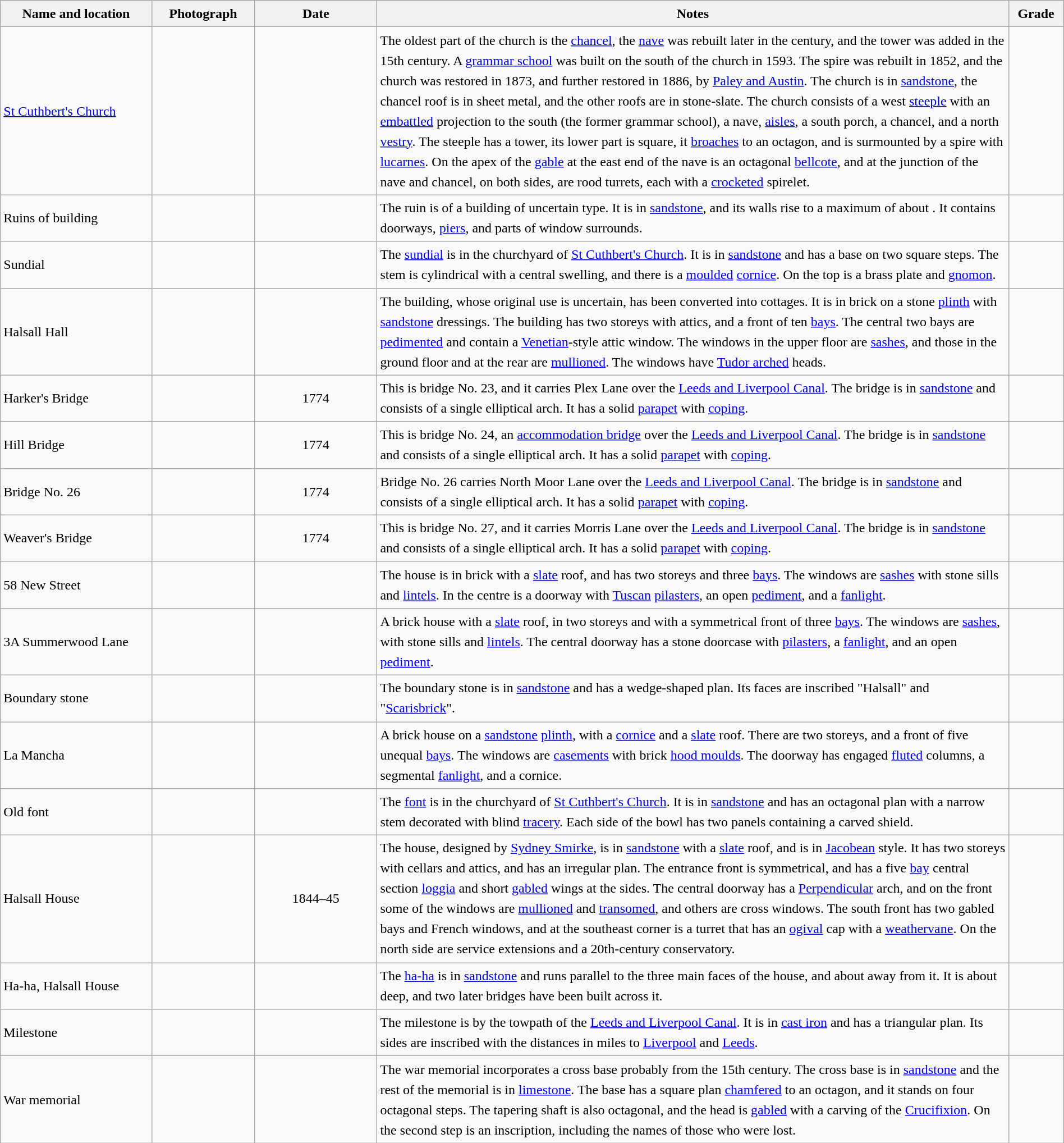<table class="wikitable sortable plainrowheaders" style="width:100%;border:0px;text-align:left;line-height:150%;">
<tr>
<th scope="col"  style="width:150px">Name and location</th>
<th scope="col"  style="width:100px" class="unsortable">Photograph</th>
<th scope="col"  style="width:120px">Date</th>
<th scope="col"  style="width:650px" class="unsortable">Notes</th>
<th scope="col"  style="width:50px">Grade</th>
</tr>
<tr>
<td><a href='#'>St Cuthbert's Church</a><br><small></small></td>
<td></td>
<td align="center"></td>
<td>The oldest part of the church is the <a href='#'>chancel</a>, the <a href='#'>nave</a> was rebuilt later in the century, and the tower was added in the 15th century.  A <a href='#'>grammar school</a> was built on the south of the church in 1593.  The spire was rebuilt in 1852, and the church was restored in 1873, and further restored in 1886, by <a href='#'>Paley and Austin</a>.  The church is in <a href='#'>sandstone</a>, the chancel roof is in sheet metal, and the other roofs are in stone-slate.  The church consists of a west <a href='#'>steeple</a> with an <a href='#'>embattled</a> projection to the south (the former grammar school), a nave, <a href='#'>aisles</a>, a south porch, a chancel, and a north <a href='#'>vestry</a>.  The steeple has a tower, its lower part is square, it <a href='#'>broaches</a> to an octagon, and is surmounted by a spire with <a href='#'>lucarnes</a>.  On the apex of the <a href='#'>gable</a> at the east end of the nave is an octagonal <a href='#'>bellcote</a>, and at the junction of the nave and chancel, on both sides, are rood turrets, each with a <a href='#'>crocketed</a> spirelet.</td>
<td align="center" ></td>
</tr>
<tr>
<td>Ruins of building<br><small></small></td>
<td></td>
<td align="center"></td>
<td>The ruin is of a building of uncertain type.  It is in <a href='#'>sandstone</a>, and its walls rise to a maximum of about .  It contains doorways, <a href='#'>piers</a>, and parts of window surrounds.</td>
<td align="center" ></td>
</tr>
<tr>
<td>Sundial<br><small></small></td>
<td></td>
<td align="center"></td>
<td>The <a href='#'>sundial</a> is in the churchyard of <a href='#'>St Cuthbert's Church</a>.  It is in <a href='#'>sandstone</a> and has a base on two square steps.  The stem is cylindrical with a central swelling, and there is a <a href='#'>moulded</a> <a href='#'>cornice</a>.  On the top is a brass plate and <a href='#'>gnomon</a>.</td>
<td align="center" ></td>
</tr>
<tr>
<td>Halsall Hall<br><small></small></td>
<td></td>
<td align="center"></td>
<td>The building, whose original use is uncertain, has been converted into cottages.  It is in brick on a stone <a href='#'>plinth</a> with <a href='#'>sandstone</a> dressings.  The building has two storeys with attics, and a front of ten <a href='#'>bays</a>.  The central two bays are <a href='#'>pedimented</a> and contain a <a href='#'>Venetian</a>-style attic window.  The windows in the upper floor are <a href='#'>sashes</a>, and those in the ground floor and at the rear are <a href='#'>mullioned</a>.  The windows have <a href='#'>Tudor arched</a> heads.</td>
<td align="center" ></td>
</tr>
<tr>
<td>Harker's Bridge<br><small></small></td>
<td></td>
<td align="center">1774</td>
<td>This is bridge No. 23, and it carries Plex Lane over the <a href='#'>Leeds and Liverpool Canal</a>.  The bridge is in <a href='#'>sandstone</a> and consists of a single elliptical arch.  It has a solid <a href='#'>parapet</a> with <a href='#'>coping</a>.</td>
<td align="center" ></td>
</tr>
<tr>
<td>Hill Bridge<br><small></small></td>
<td></td>
<td align="center">1774</td>
<td>This is  bridge No. 24, an <a href='#'>accommodation bridge</a> over the <a href='#'>Leeds and Liverpool Canal</a>.  The bridge is in <a href='#'>sandstone</a> and consists of a single elliptical arch.  It has a solid <a href='#'>parapet</a> with <a href='#'>coping</a>.</td>
<td align="center" ></td>
</tr>
<tr>
<td>Bridge No. 26<br><small></small></td>
<td></td>
<td align="center">1774</td>
<td>Bridge No. 26 carries North Moor Lane over the <a href='#'>Leeds and Liverpool Canal</a>.  The bridge is in <a href='#'>sandstone</a> and consists of a single elliptical arch.  It has a solid <a href='#'>parapet</a> with <a href='#'>coping</a>.</td>
<td align="center" ></td>
</tr>
<tr>
<td>Weaver's Bridge<br><small></small></td>
<td></td>
<td align="center">1774</td>
<td>This is bridge No. 27, and it carries Morris Lane over the <a href='#'>Leeds and Liverpool Canal</a>.  The bridge is in <a href='#'>sandstone</a> and consists of a single elliptical arch.  It has a solid <a href='#'>parapet</a> with <a href='#'>coping</a>.</td>
<td align="center" ></td>
</tr>
<tr>
<td>58 New Street<br><small></small></td>
<td></td>
<td align="center"></td>
<td>The house is in brick with a <a href='#'>slate</a> roof, and has two storeys and three <a href='#'>bays</a>.  The windows are <a href='#'>sashes</a> with stone sills and <a href='#'>lintels</a>.  In the centre is a doorway with <a href='#'>Tuscan</a> <a href='#'>pilasters</a>, an open <a href='#'>pediment</a>, and a <a href='#'>fanlight</a>.</td>
<td align="center" ></td>
</tr>
<tr>
<td>3A Summerwood Lane<br><small></small></td>
<td></td>
<td align="center"></td>
<td>A brick house with a <a href='#'>slate</a> roof, in two storeys and with a symmetrical front of three <a href='#'>bays</a>.  The windows are <a href='#'>sashes</a>, with stone sills and <a href='#'>lintels</a>.  The central doorway has a stone doorcase with <a href='#'>pilasters</a>, a <a href='#'>fanlight</a>, and an open <a href='#'>pediment</a>.</td>
<td align="center" ></td>
</tr>
<tr>
<td>Boundary stone<br><small></small></td>
<td></td>
<td align="center"></td>
<td>The boundary stone is in <a href='#'>sandstone</a> and has a wedge-shaped plan.  Its faces are inscribed "Halsall" and "<a href='#'>Scarisbrick</a>".</td>
<td align="center" ></td>
</tr>
<tr>
<td>La Mancha<br><small></small></td>
<td></td>
<td align="center"></td>
<td>A brick house on a <a href='#'>sandstone</a> <a href='#'>plinth</a>, with a <a href='#'>cornice</a> and a <a href='#'>slate</a> roof.  There are two storeys, and a front of five unequal <a href='#'>bays</a>.  The windows are <a href='#'>casements</a> with brick <a href='#'>hood moulds</a>.  The doorway has engaged <a href='#'>fluted</a> columns, a segmental <a href='#'>fanlight</a>, and a cornice.</td>
<td align="center" ></td>
</tr>
<tr>
<td>Old font<br><small></small></td>
<td></td>
<td align="center"></td>
<td>The <a href='#'>font</a> is in the churchyard of <a href='#'>St Cuthbert's Church</a>.  It is in <a href='#'>sandstone</a> and has an octagonal plan with a narrow stem decorated with blind <a href='#'>tracery</a>.  Each side of the bowl has two panels containing a carved shield.</td>
<td align="center" ></td>
</tr>
<tr>
<td>Halsall House<br><small></small></td>
<td></td>
<td align="center">1844–45</td>
<td>The house, designed by <a href='#'>Sydney Smirke</a>, is in <a href='#'>sandstone</a> with a <a href='#'>slate</a> roof, and is in <a href='#'>Jacobean</a> style.  It has two storeys with cellars and attics, and has an irregular plan.  The entrance front is symmetrical, and has a five <a href='#'>bay</a> central section <a href='#'>loggia</a> and short <a href='#'>gabled</a> wings at the sides.  The central doorway has a <a href='#'>Perpendicular</a> arch, and on the front some of the windows are <a href='#'>mullioned</a> and <a href='#'>transomed</a>, and others are cross windows.  The south front has two gabled bays and French windows, and at the southeast corner is a turret that has an <a href='#'>ogival</a> cap with a <a href='#'>weathervane</a>.  On the north side are service extensions and a 20th-century conservatory.</td>
<td align="center" ></td>
</tr>
<tr>
<td>Ha-ha, Halsall House<br><small></small></td>
<td></td>
<td align="center"></td>
<td>The <a href='#'>ha-ha</a> is in <a href='#'>sandstone</a> and runs parallel to the three main faces of the house, and about  away from it.  It is about  deep, and two later bridges have been built across it.</td>
<td align="center" ></td>
</tr>
<tr>
<td>Milestone<br><small></small></td>
<td></td>
<td align="center"></td>
<td>The milestone is by the towpath of the <a href='#'>Leeds and Liverpool Canal</a>.  It is in <a href='#'>cast iron</a> and has a triangular plan.  Its sides are inscribed with the distances in miles to <a href='#'>Liverpool</a> and <a href='#'>Leeds</a>.</td>
<td align="center" ></td>
</tr>
<tr>
<td>War memorial<br><small></small></td>
<td></td>
<td align="center"></td>
<td>The war memorial incorporates a cross base probably from the 15th century.  The cross base is in <a href='#'>sandstone</a> and the rest of the memorial is in <a href='#'>limestone</a>.  The base has a square plan <a href='#'>chamfered</a> to an octagon, and it stands on four octagonal steps.  The tapering shaft is also octagonal, and the head is <a href='#'>gabled</a> with a carving of the <a href='#'>Crucifixion</a>.  On the second step is an inscription, including the names of those who were lost.</td>
<td align="center" ></td>
</tr>
<tr>
</tr>
</table>
